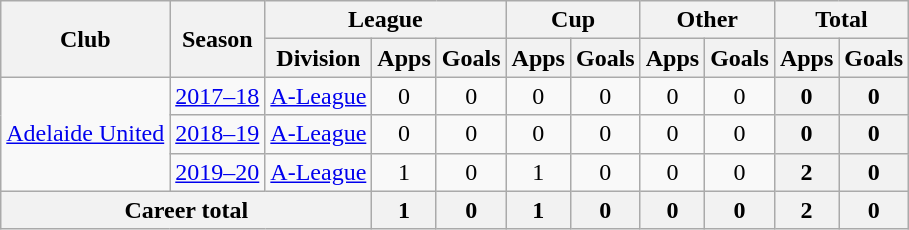<table class="wikitable" style="text-align:center">
<tr>
<th rowspan=2>Club</th>
<th rowspan=2>Season</th>
<th colspan=3>League</th>
<th colspan=2>Cup</th>
<th colspan=2>Other</th>
<th colspan=2>Total</th>
</tr>
<tr>
<th>Division</th>
<th>Apps</th>
<th>Goals</th>
<th>Apps</th>
<th>Goals</th>
<th>Apps</th>
<th>Goals</th>
<th>Apps</th>
<th>Goals</th>
</tr>
<tr>
<td rowspan="3"><a href='#'>Adelaide United</a></td>
<td><a href='#'>2017–18</a></td>
<td><a href='#'>A-League</a></td>
<td>0</td>
<td>0</td>
<td>0</td>
<td>0</td>
<td>0</td>
<td>0</td>
<th>0</th>
<th>0</th>
</tr>
<tr>
<td><a href='#'>2018–19</a></td>
<td><a href='#'>A-League</a></td>
<td>0</td>
<td>0</td>
<td>0</td>
<td>0</td>
<td>0</td>
<td>0</td>
<th>0</th>
<th>0</th>
</tr>
<tr>
<td><a href='#'>2019–20</a></td>
<td><a href='#'>A-League</a></td>
<td>1</td>
<td>0</td>
<td>1</td>
<td>0</td>
<td>0</td>
<td>0</td>
<th>2</th>
<th>0</th>
</tr>
<tr>
<th colspan="3">Career total</th>
<th>1</th>
<th>0</th>
<th>1</th>
<th>0</th>
<th>0</th>
<th>0</th>
<th>2</th>
<th>0</th>
</tr>
</table>
